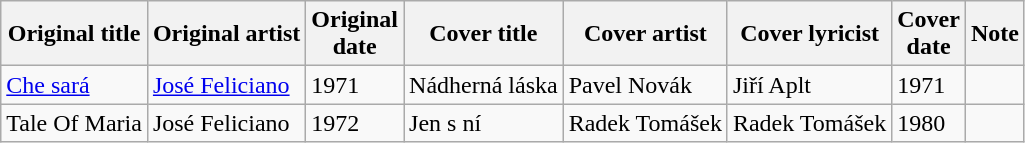<table class="wikitable sortable">
<tr>
<th>Original title</th>
<th>Original artist</th>
<th nowrap=yes>Original<br> date</th>
<th>Cover title</th>
<th>Cover artist</th>
<th>Cover lyricist</th>
<th nowrap=yes>Cover<br> date</th>
<th class=unsortable>Note</th>
</tr>
<tr>
<td><a href='#'>Che sará</a></td>
<td><a href='#'>José Feliciano</a></td>
<td>1971</td>
<td>Nádherná láska</td>
<td>Pavel Novák</td>
<td>Jiří Aplt</td>
<td>1971</td>
<td></td>
</tr>
<tr>
<td>Tale Of Maria</td>
<td>José Feliciano</td>
<td>1972</td>
<td>Jen s ní</td>
<td>Radek Tomášek</td>
<td>Radek Tomášek</td>
<td>1980</td>
<td></td>
</tr>
</table>
